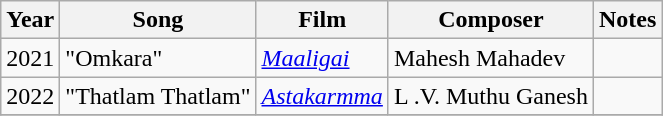<table class="wikitable sortable">
<tr>
<th>Year</th>
<th>Song</th>
<th>Film</th>
<th>Composer</th>
<th class="unsortable">Notes</th>
</tr>
<tr>
<td>2021</td>
<td>"Omkara"</td>
<td><em><a href='#'>Maaligai</a></em></td>
<td>Mahesh Mahadev</td>
<td></td>
</tr>
<tr>
<td>2022</td>
<td>"Thatlam Thatlam"</td>
<td><em><a href='#'>Astakarmma</a></em></td>
<td>L .V. Muthu Ganesh</td>
<td></td>
</tr>
<tr>
</tr>
</table>
